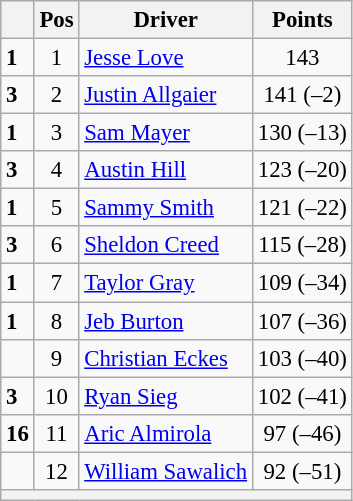<table class="wikitable" style="font-size: 95%;">
<tr>
<th></th>
<th>Pos</th>
<th>Driver</th>
<th>Points</th>
</tr>
<tr>
<td align="left"> <strong>1</strong></td>
<td style="text-align:center;">1</td>
<td><a href='#'>Jesse Love</a></td>
<td style="text-align:center;">143</td>
</tr>
<tr>
<td align="left"> <strong>3</strong></td>
<td style="text-align:center;">2</td>
<td><a href='#'>Justin Allgaier</a></td>
<td style="text-align:center;">141 (–2)</td>
</tr>
<tr>
<td align="left"> <strong>1</strong></td>
<td style="text-align:center;">3</td>
<td><a href='#'>Sam Mayer</a></td>
<td style="text-align:center;">130 (–13)</td>
</tr>
<tr>
<td align="left"> <strong>3</strong></td>
<td style="text-align:center;">4</td>
<td><a href='#'>Austin Hill</a></td>
<td style="text-align:center;">123 (–20)</td>
</tr>
<tr>
<td align="left"> <strong>1</strong></td>
<td style="text-align:center;">5</td>
<td><a href='#'>Sammy Smith</a></td>
<td style="text-align:center;">121 (–22)</td>
</tr>
<tr>
<td align="left"> <strong>3</strong></td>
<td style="text-align:center;">6</td>
<td><a href='#'>Sheldon Creed</a></td>
<td style="text-align:center;">115 (–28)</td>
</tr>
<tr>
<td align="left"> <strong>1</strong></td>
<td style="text-align:center;">7</td>
<td><a href='#'>Taylor Gray</a></td>
<td style="text-align:center;">109 (–34)</td>
</tr>
<tr>
<td align="left"> <strong>1</strong></td>
<td style="text-align:center;">8</td>
<td><a href='#'>Jeb Burton</a></td>
<td style="text-align:center;">107 (–36)</td>
</tr>
<tr>
<td align="left"></td>
<td style="text-align:center;">9</td>
<td><a href='#'>Christian Eckes</a></td>
<td style="text-align:center;">103 (–40)</td>
</tr>
<tr>
<td align="left"> <strong>3</strong></td>
<td style="text-align:center;">10</td>
<td><a href='#'>Ryan Sieg</a></td>
<td style="text-align:center;">102 (–41)</td>
</tr>
<tr>
<td align="left"> <strong>16</strong></td>
<td style="text-align:center;">11</td>
<td><a href='#'>Aric Almirola</a></td>
<td style="text-align:center;">97 (–46)</td>
</tr>
<tr>
<td align="left"></td>
<td style="text-align:center;">12</td>
<td><a href='#'>William Sawalich</a></td>
<td style="text-align:center;">92 (–51)</td>
</tr>
<tr class="sortbottom">
<th colspan="9"></th>
</tr>
</table>
